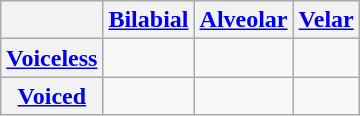<table class="wikitable" style="text-align:center;">
<tr>
<th></th>
<th><a href='#'>Bilabial</a></th>
<th><a href='#'>Alveolar</a></th>
<th><a href='#'>Velar</a></th>
</tr>
<tr>
<th><a href='#'>Voiceless</a></th>
<td></td>
<td></td>
<td></td>
</tr>
<tr>
<th><a href='#'>Voiced</a></th>
<td></td>
<td></td>
<td></td>
</tr>
</table>
